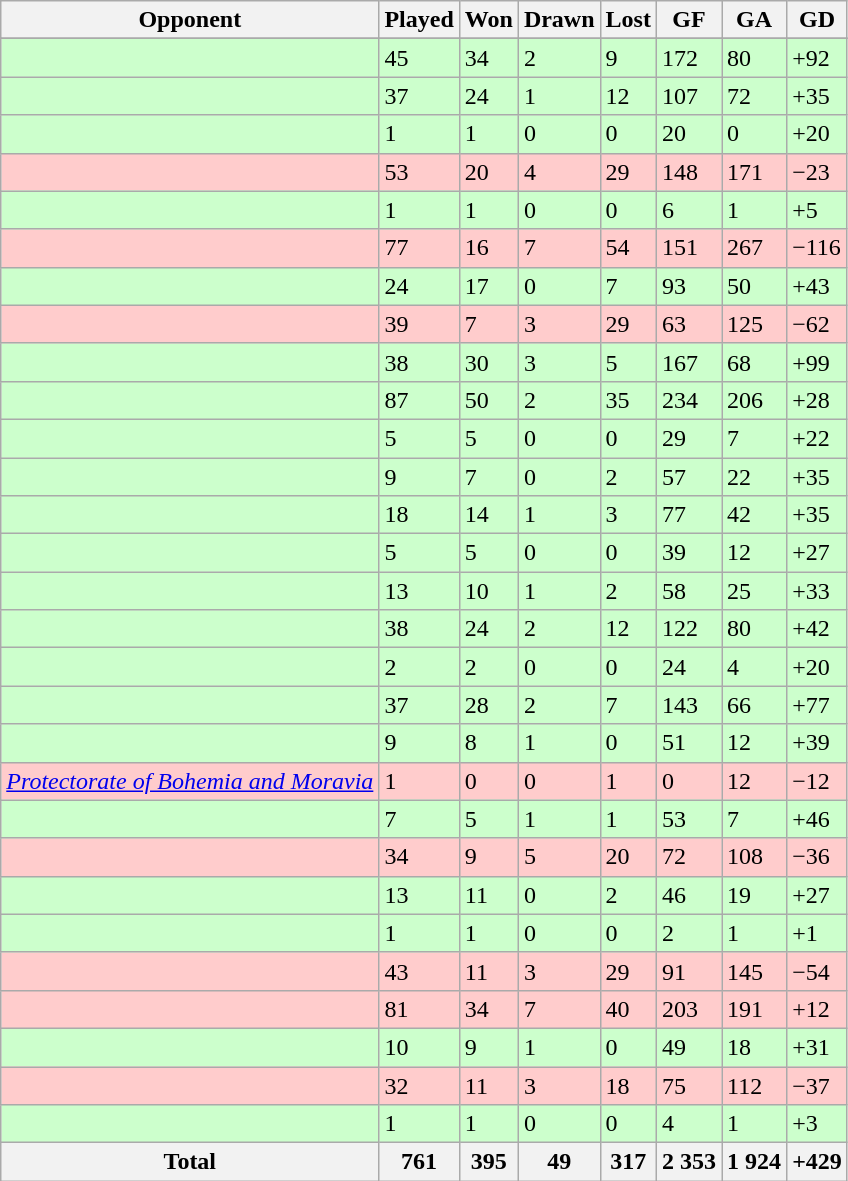<table class="sortable wikitable">
<tr>
<th>Opponent</th>
<th>Played</th>
<th>Won</th>
<th>Drawn</th>
<th>Lost</th>
<th>GF</th>
<th>GA</th>
<th>GD</th>
</tr>
<tr bgcolor="#d0ffd0" align="center">
</tr>
<tr bgcolor=#CCFFCC>
<td></td>
<td>45</td>
<td>34</td>
<td>2</td>
<td>9</td>
<td>172</td>
<td>80</td>
<td>+92</td>
</tr>
<tr bgcolor=#CCFFCC>
<td></td>
<td>37</td>
<td>24</td>
<td>1</td>
<td>12</td>
<td>107</td>
<td>72</td>
<td>+35</td>
</tr>
<tr bgcolor=#CCFFCC>
<td></td>
<td>1</td>
<td>1</td>
<td>0</td>
<td>0</td>
<td>20</td>
<td>0</td>
<td>+20</td>
</tr>
<tr bgcolor=#FFCCCC>
<td></td>
<td>53</td>
<td>20</td>
<td>4</td>
<td>29</td>
<td>148</td>
<td>171</td>
<td>−23</td>
</tr>
<tr bgcolor=#CCFFCC>
<td></td>
<td>1</td>
<td>1</td>
<td>0</td>
<td>0</td>
<td>6</td>
<td>1</td>
<td>+5</td>
</tr>
<tr bgcolor=#FFCCCC>
<td></td>
<td>77</td>
<td>16</td>
<td>7</td>
<td>54</td>
<td>151</td>
<td>267</td>
<td>−116</td>
</tr>
<tr bgcolor=#CCFFCC>
<td></td>
<td>24</td>
<td>17</td>
<td>0</td>
<td>7</td>
<td>93</td>
<td>50</td>
<td>+43</td>
</tr>
<tr bgcolor=#FFCCCC>
<td></td>
<td>39</td>
<td>7</td>
<td>3</td>
<td>29</td>
<td>63</td>
<td>125</td>
<td>−62</td>
</tr>
<tr bgcolor=#CCFFCC>
<td></td>
<td>38</td>
<td>30</td>
<td>3</td>
<td>5</td>
<td>167</td>
<td>68</td>
<td>+99</td>
</tr>
<tr bgcolor=#CCFFCC>
<td></td>
<td>87</td>
<td>50</td>
<td>2</td>
<td>35</td>
<td>234</td>
<td>206</td>
<td>+28</td>
</tr>
<tr bgcolor=#CCFFCC>
<td></td>
<td>5</td>
<td>5</td>
<td>0</td>
<td>0</td>
<td>29</td>
<td>7</td>
<td>+22</td>
</tr>
<tr bgcolor=#CCFFCC>
<td></td>
<td>9</td>
<td>7</td>
<td>0</td>
<td>2</td>
<td>57</td>
<td>22</td>
<td>+35</td>
</tr>
<tr bgcolor=#CCFFCC>
<td></td>
<td>18</td>
<td>14</td>
<td>1</td>
<td>3</td>
<td>77</td>
<td>42</td>
<td>+35</td>
</tr>
<tr bgcolor=#CCFFCC>
<td></td>
<td>5</td>
<td>5</td>
<td>0</td>
<td>0</td>
<td>39</td>
<td>12</td>
<td>+27</td>
</tr>
<tr bgcolor=#CCFFCC>
<td></td>
<td>13</td>
<td>10</td>
<td>1</td>
<td>2</td>
<td>58</td>
<td>25</td>
<td>+33</td>
</tr>
<tr bgcolor=#CCFFCC>
<td></td>
<td>38</td>
<td>24</td>
<td>2</td>
<td>12</td>
<td>122</td>
<td>80</td>
<td>+42</td>
</tr>
<tr bgcolor=#CCFFCC>
<td></td>
<td>2</td>
<td>2</td>
<td>0</td>
<td>0</td>
<td>24</td>
<td>4</td>
<td>+20</td>
</tr>
<tr bgcolor=#CCFFCC>
<td></td>
<td>37</td>
<td>28</td>
<td>2</td>
<td>7</td>
<td>143</td>
<td>66</td>
<td>+77</td>
</tr>
<tr bgcolor=#CCFFCC>
<td></td>
<td>9</td>
<td>8</td>
<td>1</td>
<td>0</td>
<td>51</td>
<td>12</td>
<td>+39</td>
</tr>
<tr bgcolor=#FFCCCC>
<td><em> <a href='#'>Protectorate of Bohemia and Moravia</a></em></td>
<td>1</td>
<td>0</td>
<td>0</td>
<td>1</td>
<td>0</td>
<td>12</td>
<td>−12</td>
</tr>
<tr bgcolor=#CCFFCC>
<td></td>
<td>7</td>
<td>5</td>
<td>1</td>
<td>1</td>
<td>53</td>
<td>7</td>
<td>+46</td>
</tr>
<tr bgcolor=#FFCCCC>
<td></td>
<td>34</td>
<td>9</td>
<td>5</td>
<td>20</td>
<td>72</td>
<td>108</td>
<td>−36</td>
</tr>
<tr bgcolor=#CCFFCC>
<td></td>
<td>13</td>
<td>11</td>
<td>0</td>
<td>2</td>
<td>46</td>
<td>19</td>
<td>+27</td>
</tr>
<tr bgcolor=#CCFFCC>
<td></td>
<td>1</td>
<td>1</td>
<td>0</td>
<td>0</td>
<td>2</td>
<td>1</td>
<td>+1</td>
</tr>
<tr bgcolor=#FFCCCC>
<td></td>
<td>43</td>
<td>11</td>
<td>3</td>
<td>29</td>
<td>91</td>
<td>145</td>
<td>−54</td>
</tr>
<tr bgcolor=#FFCCCC>
<td></td>
<td>81</td>
<td>34</td>
<td>7</td>
<td>40</td>
<td>203</td>
<td>191</td>
<td>+12</td>
</tr>
<tr bgcolor=#CCFFCC>
<td></td>
<td>10</td>
<td>9</td>
<td>1</td>
<td>0</td>
<td>49</td>
<td>18</td>
<td>+31</td>
</tr>
<tr bgcolor=#FFCCCC>
<td></td>
<td>32</td>
<td>11</td>
<td>3</td>
<td>18</td>
<td>75</td>
<td>112</td>
<td>−37</td>
</tr>
<tr bgcolor=#CCFFCC>
<td><em></em></td>
<td>1</td>
<td>1</td>
<td>0</td>
<td>0</td>
<td>4</td>
<td>1</td>
<td>+3</td>
</tr>
<tr>
<th>Total</th>
<th>761</th>
<th>395</th>
<th>49</th>
<th>317</th>
<th>2 353</th>
<th>1 924</th>
<th>+429</th>
</tr>
</table>
